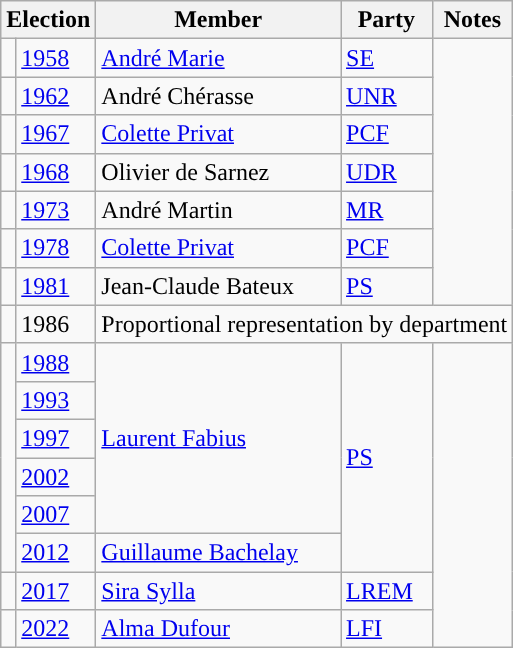<table class="wikitable">
<tr>
<th colspan=2>Election</th>
<th>Member</th>
<th>Party</th>
<th>Notes</th>
</tr>
<tr>
<td style="background-color: "></td>
<td><a href='#'>1958</a></td>
<td><a href='#'>André Marie</a></td>
<td><a href='#'>SE</a></td>
</tr>
<tr>
<td style="background-color: "></td>
<td><a href='#'>1962</a></td>
<td>André Chérasse</td>
<td><a href='#'>UNR</a></td>
</tr>
<tr>
<td style="background-color: "></td>
<td><a href='#'>1967</a></td>
<td><a href='#'>Colette Privat</a></td>
<td><a href='#'>PCF</a></td>
</tr>
<tr>
<td style="background-color: "></td>
<td><a href='#'>1968</a></td>
<td>Olivier de Sarnez</td>
<td><a href='#'>UDR</a></td>
</tr>
<tr>
<td style="background-color: "></td>
<td><a href='#'>1973</a></td>
<td>André Martin</td>
<td><a href='#'>MR</a></td>
</tr>
<tr>
<td style="background-color: "></td>
<td><a href='#'>1978</a></td>
<td><a href='#'>Colette Privat</a></td>
<td><a href='#'>PCF</a></td>
</tr>
<tr>
<td style="background-color: "></td>
<td><a href='#'>1981</a></td>
<td>Jean-Claude Bateux</td>
<td><a href='#'>PS</a></td>
</tr>
<tr>
<td></td>
<td>1986</td>
<td colspan=3>Proportional representation by department</td>
</tr>
<tr>
<td rowspan="6" style="background-color: "></td>
<td><a href='#'>1988</a></td>
<td rowspan="5"><a href='#'>Laurent Fabius</a></td>
<td rowspan="6"><a href='#'>PS</a></td>
</tr>
<tr>
<td><a href='#'>1993</a></td>
</tr>
<tr>
<td><a href='#'>1997</a></td>
</tr>
<tr>
<td><a href='#'>2002</a></td>
</tr>
<tr>
<td><a href='#'>2007</a></td>
</tr>
<tr>
<td><a href='#'>2012</a></td>
<td><a href='#'>Guillaume Bachelay</a></td>
</tr>
<tr>
<td style="background-color: "></td>
<td><a href='#'>2017</a></td>
<td><a href='#'>Sira Sylla</a></td>
<td><a href='#'>LREM</a></td>
</tr>
<tr>
<td style="background-color: "></td>
<td><a href='#'>2022</a></td>
<td><a href='#'>Alma Dufour</a></td>
<td><a href='#'>LFI</a></td>
</tr>
</table>
